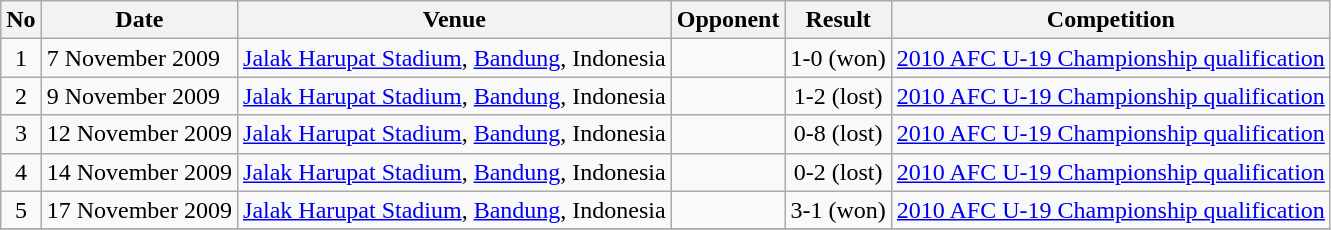<table class="wikitable">
<tr>
<th>No</th>
<th>Date</th>
<th>Venue</th>
<th>Opponent</th>
<th>Result</th>
<th>Competition</th>
</tr>
<tr>
<td align=center>1</td>
<td>7 November 2009</td>
<td><a href='#'>Jalak Harupat Stadium</a>, <a href='#'>Bandung</a>, Indonesia</td>
<td></td>
<td align=center>1-0 (won)</td>
<td><a href='#'>2010 AFC U-19 Championship qualification</a></td>
</tr>
<tr>
<td align=center>2</td>
<td>9 November 2009</td>
<td><a href='#'>Jalak Harupat Stadium</a>, <a href='#'>Bandung</a>, Indonesia</td>
<td></td>
<td align=center>1-2 (lost)</td>
<td><a href='#'>2010 AFC U-19 Championship qualification</a></td>
</tr>
<tr>
<td align=center>3</td>
<td>12 November 2009</td>
<td><a href='#'>Jalak Harupat Stadium</a>, <a href='#'>Bandung</a>, Indonesia</td>
<td></td>
<td align=center>0-8 (lost)</td>
<td><a href='#'>2010 AFC U-19 Championship qualification</a></td>
</tr>
<tr>
<td align=center>4</td>
<td>14 November 2009</td>
<td><a href='#'>Jalak Harupat Stadium</a>, <a href='#'>Bandung</a>, Indonesia</td>
<td></td>
<td align=center>0-2 (lost)</td>
<td><a href='#'>2010 AFC U-19 Championship qualification</a></td>
</tr>
<tr>
<td align=center>5</td>
<td>17 November 2009</td>
<td><a href='#'>Jalak Harupat Stadium</a>, <a href='#'>Bandung</a>, Indonesia</td>
<td></td>
<td align=center>3-1 (won)</td>
<td><a href='#'>2010 AFC U-19 Championship qualification</a></td>
</tr>
<tr>
</tr>
</table>
